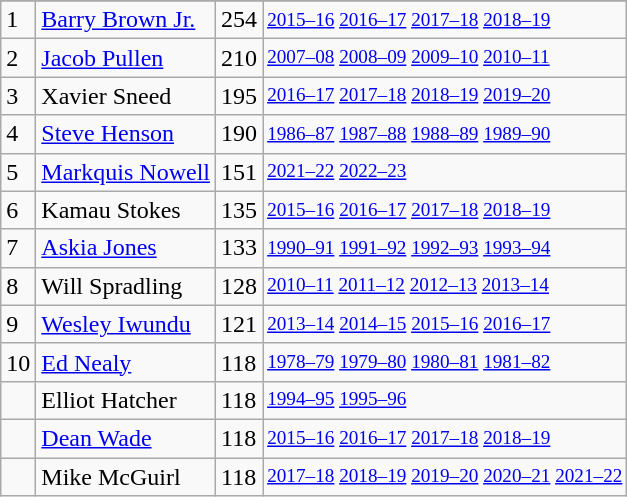<table class="wikitable">
<tr>
</tr>
<tr>
<td>1</td>
<td><a href='#'>Barry Brown Jr.</a></td>
<td>254</td>
<td style="font-size:80%;"><a href='#'>2015–16</a> <a href='#'>2016–17</a> <a href='#'>2017–18</a> <a href='#'>2018–19</a></td>
</tr>
<tr>
<td>2</td>
<td><a href='#'>Jacob Pullen</a></td>
<td>210</td>
<td style="font-size:80%;"><a href='#'>2007–08</a> <a href='#'>2008–09</a> <a href='#'>2009–10</a> <a href='#'>2010–11</a></td>
</tr>
<tr>
<td>3</td>
<td>Xavier Sneed</td>
<td>195</td>
<td style="font-size:80%;"><a href='#'>2016–17</a> <a href='#'>2017–18</a> <a href='#'>2018–19</a> <a href='#'>2019–20</a></td>
</tr>
<tr>
<td>4</td>
<td><a href='#'>Steve Henson</a></td>
<td>190</td>
<td style="font-size:80%;"><a href='#'>1986–87</a> <a href='#'>1987–88</a> <a href='#'>1988–89</a> <a href='#'>1989–90</a></td>
</tr>
<tr>
<td>5</td>
<td><a href='#'>Markquis Nowell</a></td>
<td>151</td>
<td style="font-size:80%;"><a href='#'>2021–22</a> <a href='#'>2022–23</a></td>
</tr>
<tr>
<td>6</td>
<td>Kamau Stokes</td>
<td>135</td>
<td style="font-size:80%;"><a href='#'>2015–16</a> <a href='#'>2016–17</a> <a href='#'>2017–18</a> <a href='#'>2018–19</a></td>
</tr>
<tr>
<td>7</td>
<td><a href='#'>Askia Jones</a></td>
<td>133</td>
<td style="font-size:80%;"><a href='#'>1990–91</a> <a href='#'>1991–92</a> <a href='#'>1992–93</a> <a href='#'>1993–94</a></td>
</tr>
<tr>
<td>8</td>
<td>Will Spradling</td>
<td>128</td>
<td style="font-size:80%;"><a href='#'>2010–11</a> <a href='#'>2011–12</a> <a href='#'>2012–13</a> <a href='#'>2013–14</a></td>
</tr>
<tr>
<td>9</td>
<td><a href='#'>Wesley Iwundu</a></td>
<td>121</td>
<td style="font-size:80%;"><a href='#'>2013–14</a> <a href='#'>2014–15</a> <a href='#'>2015–16</a> <a href='#'>2016–17</a></td>
</tr>
<tr>
<td>10</td>
<td><a href='#'>Ed Nealy</a></td>
<td>118</td>
<td style="font-size:80%;"><a href='#'>1978–79</a> <a href='#'>1979–80</a> <a href='#'>1980–81</a> <a href='#'>1981–82</a></td>
</tr>
<tr>
<td></td>
<td>Elliot Hatcher</td>
<td>118</td>
<td style="font-size:80%;"><a href='#'>1994–95</a> <a href='#'>1995–96</a></td>
</tr>
<tr>
<td></td>
<td><a href='#'>Dean Wade</a></td>
<td>118</td>
<td style="font-size:80%;"><a href='#'>2015–16</a> <a href='#'>2016–17</a> <a href='#'>2017–18</a> <a href='#'>2018–19</a></td>
</tr>
<tr>
<td></td>
<td>Mike McGuirl</td>
<td>118</td>
<td style="font-size:80%;"><a href='#'>2017–18</a> <a href='#'>2018–19</a> <a href='#'>2019–20</a> <a href='#'>2020–21</a> <a href='#'>2021–22</a></td>
</tr>
</table>
